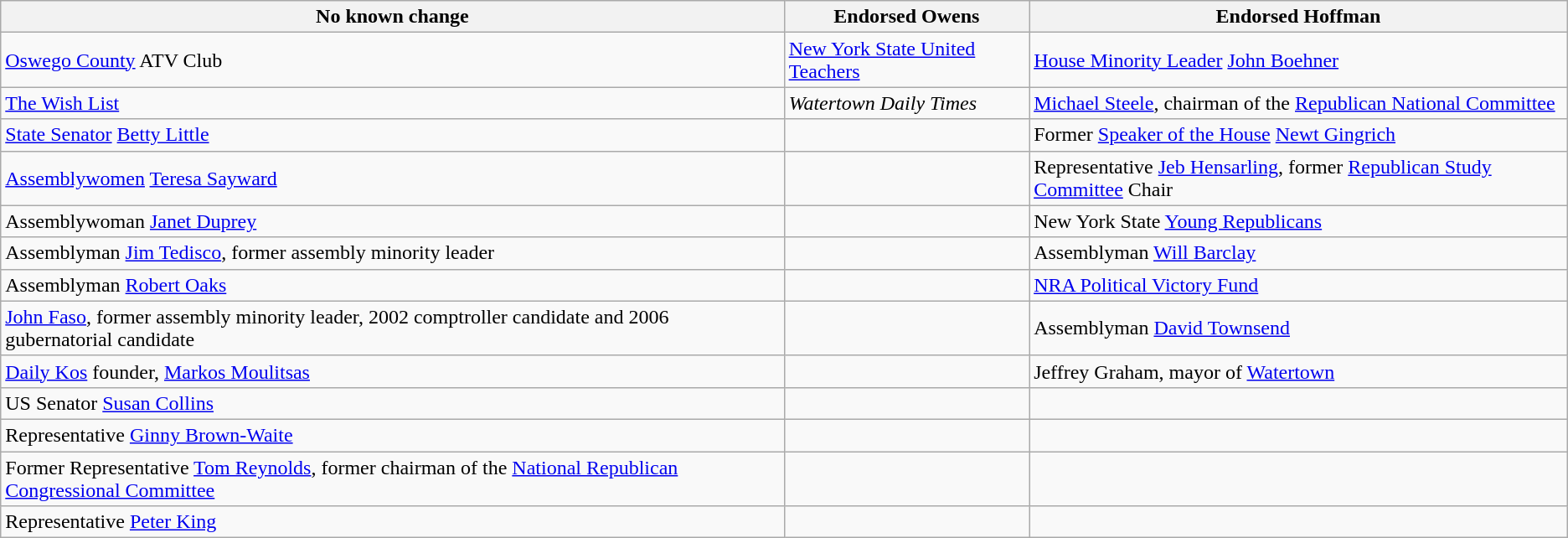<table class="wikitable">
<tr>
<th>No known change</th>
<th>Endorsed Owens</th>
<th>Endorsed Hoffman</th>
</tr>
<tr>
<td><a href='#'>Oswego County</a> ATV Club</td>
<td><a href='#'>New York State United Teachers</a></td>
<td><a href='#'>House Minority Leader</a> <a href='#'>John Boehner</a></td>
</tr>
<tr>
<td><a href='#'>The Wish List</a></td>
<td><em>Watertown Daily Times</em></td>
<td><a href='#'>Michael Steele</a>, chairman of the <a href='#'>Republican National Committee</a></td>
</tr>
<tr>
<td><a href='#'>State Senator</a> <a href='#'>Betty Little</a></td>
<td></td>
<td>Former <a href='#'>Speaker of the House</a> <a href='#'>Newt Gingrich</a></td>
</tr>
<tr>
<td><a href='#'>Assemblywomen</a> <a href='#'>Teresa Sayward</a></td>
<td></td>
<td>Representative <a href='#'>Jeb Hensarling</a>, former <a href='#'>Republican Study Committee</a> Chair</td>
</tr>
<tr>
<td>Assemblywoman <a href='#'>Janet Duprey</a></td>
<td></td>
<td>New York State <a href='#'>Young Republicans</a></td>
</tr>
<tr>
<td>Assemblyman <a href='#'>Jim Tedisco</a>, former assembly minority leader</td>
<td></td>
<td>Assemblyman <a href='#'>Will Barclay</a></td>
</tr>
<tr>
<td>Assemblyman <a href='#'>Robert Oaks</a></td>
<td></td>
<td><a href='#'>NRA Political Victory Fund</a></td>
</tr>
<tr>
<td><a href='#'>John Faso</a>, former assembly minority leader, 2002 comptroller candidate and 2006 gubernatorial candidate</td>
<td></td>
<td>Assemblyman <a href='#'>David Townsend</a></td>
</tr>
<tr>
<td><a href='#'>Daily Kos</a> founder, <a href='#'>Markos Moulitsas</a></td>
<td></td>
<td>Jeffrey Graham, mayor of <a href='#'>Watertown</a></td>
</tr>
<tr>
<td>US Senator <a href='#'>Susan Collins</a></td>
<td></td>
<td></td>
</tr>
<tr>
<td>Representative <a href='#'>Ginny Brown-Waite</a></td>
<td></td>
<td></td>
</tr>
<tr>
<td>Former Representative <a href='#'>Tom Reynolds</a>, former chairman of the <a href='#'>National Republican Congressional Committee</a></td>
<td></td>
<td></td>
</tr>
<tr>
<td>Representative <a href='#'>Peter King</a></td>
<td></td>
<td></td>
</tr>
</table>
